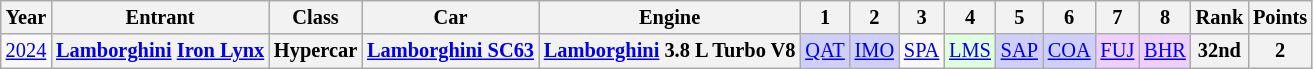<table class="wikitable" style="text-align:center; font-size:85%">
<tr>
<th>Year</th>
<th>Entrant</th>
<th>Class</th>
<th>Car</th>
<th>Engine</th>
<th>1</th>
<th>2</th>
<th>3</th>
<th>4</th>
<th>5</th>
<th>6</th>
<th>7</th>
<th>8</th>
<th>Rank</th>
<th>Points</th>
</tr>
<tr>
<td><a href='#'>2024</a></td>
<th nowrap><a href='#'>Lamborghini</a> <a href='#'>Iron Lynx</a></th>
<th nowrap>Hypercar</th>
<th nowrap><a href='#'>Lamborghini SC63</a></th>
<th nowrap><a href='#'>Lamborghini</a> 3.8 L Turbo V8</th>
<td style="background:#CFCFFF;"><a href='#'>QAT</a><br></td>
<td style="background:#CFCFFF;"><a href='#'>IMO</a><br></td>
<td><a href='#'>SPA</a></td>
<td style="background:#DFFFDF;"><a href='#'>LMS</a><br></td>
<td style="background:#CFCFFF;"><a href='#'>SAP</a><br></td>
<td style="background:#CFCFFF;"><a href='#'>COA</a><br></td>
<td style="background:#EFCFFF;"><a href='#'>FUJ</a><br></td>
<td style="background:#EFCFFF;"><a href='#'>BHR</a><br></td>
<th>32nd</th>
<th>2</th>
</tr>
</table>
